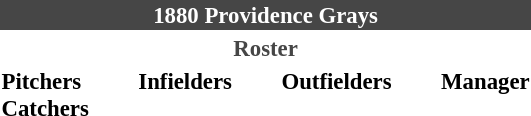<table class="toccolours" style="font-size: 95%;">
<tr>
<th colspan="10" style="background-color: #464646; color: white; text-align: center;">1880 Providence Grays</th>
</tr>
<tr>
<td colspan="10" style="background-color: white; color: #464646; text-align: center;"><strong>Roster</strong></td>
</tr>
<tr>
<td valign="top"><strong>Pitchers</strong><br>
<strong>Catchers</strong>
</td>
<td width="25px"></td>
<td valign="top"><strong>Infielders</strong><br>



</td>
<td width="25px"></td>
<td valign="top"><strong>Outfielders</strong><br>


</td>
<td width="25px"></td>
<td valign="top"><strong>Manager</strong><br>

</td>
</tr>
</table>
